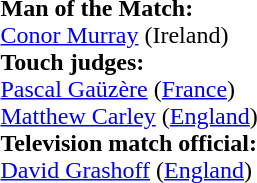<table style="width:100%">
<tr>
<td><br><strong>Man of the Match:</strong>
<br><a href='#'>Conor Murray</a> (Ireland)<br><strong>Touch judges:</strong>
<br><a href='#'>Pascal Gaüzère</a> (<a href='#'>France</a>)
<br><a href='#'>Matthew Carley</a> (<a href='#'>England</a>)
<br><strong>Television match official:</strong>
<br><a href='#'>David Grashoff</a> (<a href='#'>England</a>)</td>
</tr>
</table>
